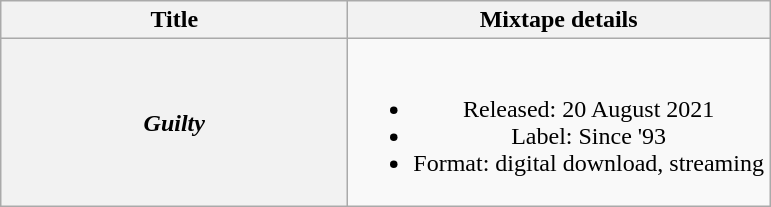<table class="wikitable plainrowheaders" style="text-align:center;">
<tr>
<th style="width:14em;">Title</th>
<th>Mixtape details</th>
</tr>
<tr>
<th scope="row"><em>Guilty</em></th>
<td><br><ul><li>Released: 20 August 2021</li><li>Label: Since '93</li><li>Format: digital download, streaming</li></ul></td>
</tr>
</table>
